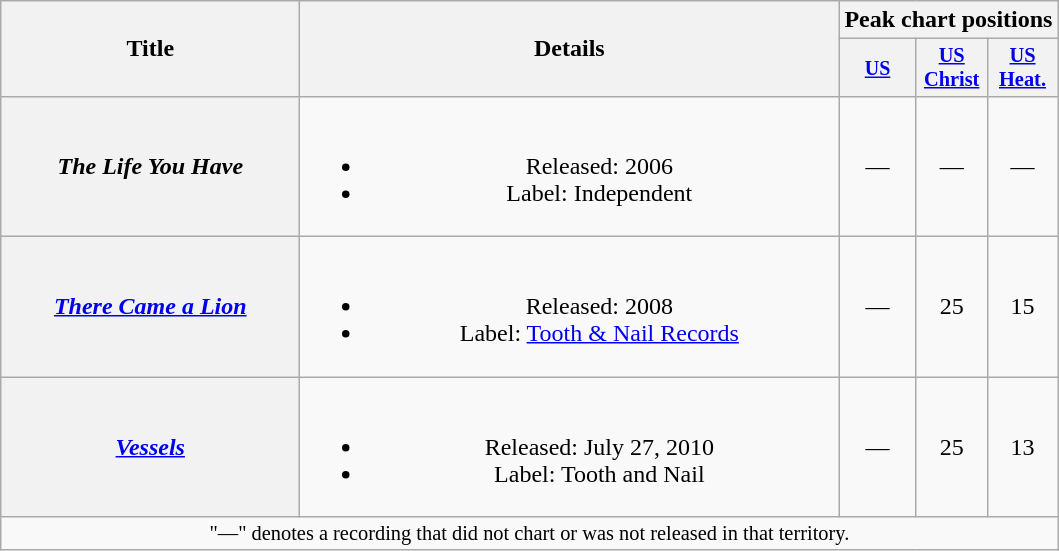<table class="wikitable plainrowheaders" style="text-align:center;">
<tr>
<th scope="col" rowspan="2" style="width:12em;">Title</th>
<th scope="col" rowspan="2" style="width:22em;">Details</th>
<th colspan="3">Peak chart positions</th>
</tr>
<tr>
<th><a href='#'><small>US</small></a></th>
<th scope="col" style="width:3em;font-size:85%;"><a href='#'>US<br>Christ</a></th>
<th scope="col" style="width:3em;font-size:85%;"><a href='#'>US<br>Heat.</a></th>
</tr>
<tr>
<th scope="row"><em>The Life You Have</em></th>
<td><br><ul><li>Released: 2006</li><li>Label: Independent</li></ul></td>
<td>—</td>
<td>—</td>
<td>—</td>
</tr>
<tr>
<th scope="row"><em><a href='#'>There Came a Lion</a></em></th>
<td><br><ul><li>Released: 2008</li><li>Label: <a href='#'>Tooth & Nail Records</a></li></ul></td>
<td>—</td>
<td>25</td>
<td>15</td>
</tr>
<tr>
<th scope="row"><em><a href='#'>Vessels</a></em></th>
<td><br><ul><li>Released: July 27, 2010</li><li>Label: Tooth and Nail</li></ul></td>
<td>—</td>
<td>25</td>
<td>13</td>
</tr>
<tr>
<td colspan="16" style="font-size:85%">"—" denotes a recording that did not chart or was not released in that territory.</td>
</tr>
</table>
